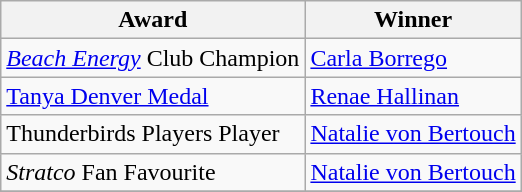<table class="wikitable collapsible">
<tr>
<th>Award</th>
<th>Winner</th>
</tr>
<tr>
<td><em><a href='#'>Beach Energy</a></em> Club Champion</td>
<td><a href='#'>Carla Borrego</a></td>
</tr>
<tr>
<td><a href='#'>Tanya Denver Medal</a></td>
<td><a href='#'>Renae Hallinan</a></td>
</tr>
<tr>
<td>Thunderbirds Players Player</td>
<td><a href='#'>Natalie von Bertouch</a></td>
</tr>
<tr>
<td><em>Stratco</em> Fan Favourite</td>
<td><a href='#'>Natalie von Bertouch</a></td>
</tr>
<tr>
</tr>
</table>
